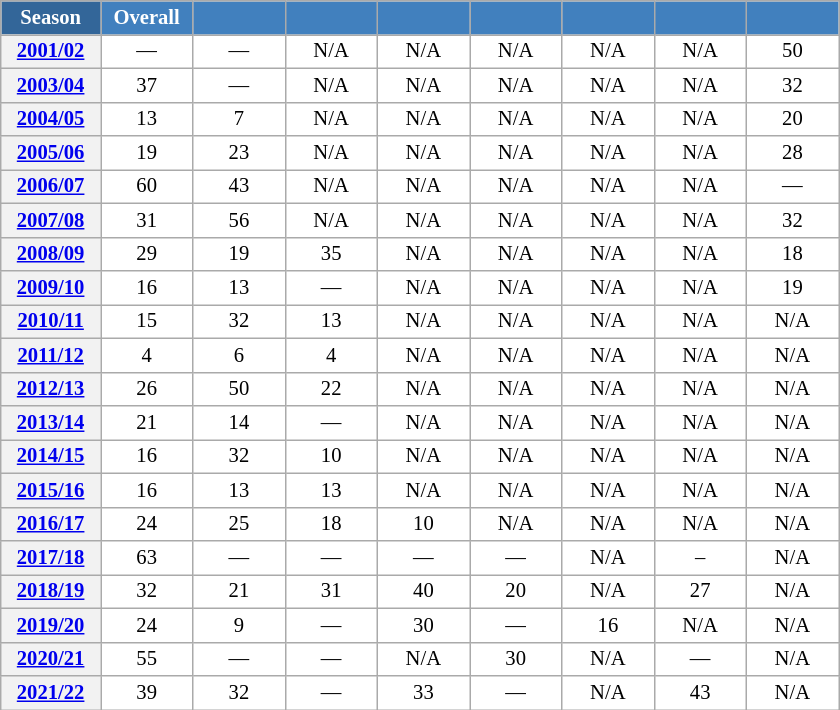<table class="wikitable" style="font-size:86%; text-align:center; border:grey solid 1px; border-collapse:collapse; background:#ffffff;">
<tr>
<th style="background-color:#369; color:white; width:60px;"> Season </th>
<th style="background-color:#4180be; color:white; width:55px;">Overall</th>
<th style="background-color:#4180be; color:white; width:55px;"></th>
<th style="background-color:#4180be; color:white; width:55px;"></th>
<th style="background-color:#4180be; color:white; width:55px;"></th>
<th style="background-color:#4180be; color:white; width:55px;"></th>
<th style="background-color:#4180be; color:white; width:55px;"></th>
<th style="background-color:#4180be; color:white; width:55px;"></th>
<th style="background-color:#4180be; color:white; width:55px;"></th>
</tr>
<tr>
<th scope=row align=center><a href='#'>2001/02</a></th>
<td align=center>—</td>
<td align=center>—</td>
<td align=center>N/A</td>
<td align=center>N/A</td>
<td align=center>N/A</td>
<td align=center>N/A</td>
<td align=center>N/A</td>
<td align=center>50</td>
</tr>
<tr>
<th scope=row align=center><a href='#'>2003/04</a></th>
<td align=center>37</td>
<td align=center>—</td>
<td align=center>N/A</td>
<td align=center>N/A</td>
<td align=center>N/A</td>
<td align=center>N/A</td>
<td align=center>N/A</td>
<td align=center>32</td>
</tr>
<tr>
<th scope=row align=center><a href='#'>2004/05</a></th>
<td align=center>13</td>
<td align=center>7</td>
<td align=center>N/A</td>
<td align=center>N/A</td>
<td align=center>N/A</td>
<td align=center>N/A</td>
<td align=center>N/A</td>
<td align=center>20</td>
</tr>
<tr>
<th scope=row align=center><a href='#'>2005/06</a></th>
<td align=center>19</td>
<td align=center>23</td>
<td align=center>N/A</td>
<td align=center>N/A</td>
<td align=center>N/A</td>
<td align=center>N/A</td>
<td align=center>N/A</td>
<td align=center>28</td>
</tr>
<tr>
<th scope=row align=center><a href='#'>2006/07</a></th>
<td align=center>60</td>
<td align=center>43</td>
<td align=center>N/A</td>
<td align=center>N/A</td>
<td align=center>N/A</td>
<td align=center>N/A</td>
<td align=center>N/A</td>
<td align=center>—</td>
</tr>
<tr>
<th scope=row align=center><a href='#'>2007/08</a></th>
<td align=center>31</td>
<td align=center>56</td>
<td align=center>N/A</td>
<td align=center>N/A</td>
<td align=center>N/A</td>
<td align=center>N/A</td>
<td align=center>N/A</td>
<td align=center>32</td>
</tr>
<tr>
<th scope=row align=center><a href='#'>2008/09</a></th>
<td align=center>29</td>
<td align=center>19</td>
<td align=center>35</td>
<td align=center>N/A</td>
<td align=center>N/A</td>
<td align=center>N/A</td>
<td align=center>N/A</td>
<td align=center>18</td>
</tr>
<tr>
<th scope=row align=center><a href='#'>2009/10</a></th>
<td align=center>16</td>
<td align=center>13</td>
<td align=center>—</td>
<td align=center>N/A</td>
<td align=center>N/A</td>
<td align=center>N/A</td>
<td align=center>N/A</td>
<td align=center>19</td>
</tr>
<tr>
<th scope=row align=center><a href='#'>2010/11</a></th>
<td align=center>15</td>
<td align=center>32</td>
<td align=center>13</td>
<td align=center>N/A</td>
<td align=center>N/A</td>
<td align=center>N/A</td>
<td align=center>N/A</td>
<td align=center>N/A</td>
</tr>
<tr>
<th scope=row align=center><a href='#'>2011/12</a></th>
<td align=center>4</td>
<td align=center>6</td>
<td align=center>4</td>
<td align=center>N/A</td>
<td align=center>N/A</td>
<td align=center>N/A</td>
<td align=center>N/A</td>
<td align=center>N/A</td>
</tr>
<tr>
<th scope=row align=center><a href='#'>2012/13</a></th>
<td align=center>26</td>
<td align=center>50</td>
<td align=center>22</td>
<td align=center>N/A</td>
<td align=center>N/A</td>
<td align=center>N/A</td>
<td align=center>N/A</td>
<td align=center>N/A</td>
</tr>
<tr>
<th scope=row align=center><a href='#'>2013/14</a></th>
<td align=center>21</td>
<td align=center>14</td>
<td align=center>—</td>
<td align=center>N/A</td>
<td align=center>N/A</td>
<td align=center>N/A</td>
<td align=center>N/A</td>
<td align=center>N/A</td>
</tr>
<tr>
<th scope=row align=center><a href='#'>2014/15</a></th>
<td align=center>16</td>
<td align=center>32</td>
<td align=center>10</td>
<td align=center>N/A</td>
<td align=center>N/A</td>
<td align=center>N/A</td>
<td align=center>N/A</td>
<td align=center>N/A</td>
</tr>
<tr>
<th scope=row align=center><a href='#'>2015/16</a></th>
<td align=center>16</td>
<td align=center>13</td>
<td align=center>13</td>
<td align=center>N/A</td>
<td align=center>N/A</td>
<td align=center>N/A</td>
<td align=center>N/A</td>
<td align=center>N/A</td>
</tr>
<tr>
<th scope=row align=center><a href='#'>2016/17</a></th>
<td align=center>24</td>
<td align=center>25</td>
<td align=center>18</td>
<td align=center>10</td>
<td align=center>N/A</td>
<td align=center>N/A</td>
<td align=center>N/A</td>
<td align=center>N/A</td>
</tr>
<tr>
<th scope=row align=center><a href='#'>2017/18</a></th>
<td align=center>63</td>
<td align=center>—</td>
<td align=center>—</td>
<td align=center>—</td>
<td align=center>—</td>
<td align=center>N/A</td>
<td align=center>–</td>
<td align=center>N/A</td>
</tr>
<tr>
<th scope=row align=center><a href='#'>2018/19</a></th>
<td align=center>32</td>
<td align=center>21</td>
<td align=center>31</td>
<td align=center>40</td>
<td align=center>20</td>
<td align=center>N/A</td>
<td align=center>27</td>
<td align=center>N/A</td>
</tr>
<tr>
<th scope=row align=center><a href='#'>2019/20</a></th>
<td align=center>24</td>
<td align=center>9</td>
<td align=center>—</td>
<td align=center>30</td>
<td align=center>—</td>
<td align=center>16</td>
<td align=center>N/A</td>
<td align=center>N/A</td>
</tr>
<tr>
<th scope=row align=center><a href='#'>2020/21</a></th>
<td align=center>55</td>
<td align=center>—</td>
<td align=center>—</td>
<td align=center>N/A</td>
<td align=center>30</td>
<td align=center>N/A</td>
<td align=center>—</td>
<td align=center>N/A</td>
</tr>
<tr>
<th scope=row align=center><a href='#'>2021/22</a></th>
<td align=center>39</td>
<td align=center>32</td>
<td align=center>—</td>
<td align=center>33</td>
<td align=center>—</td>
<td align=center>N/A</td>
<td align=center>43</td>
<td align=center>N/A</td>
</tr>
</table>
